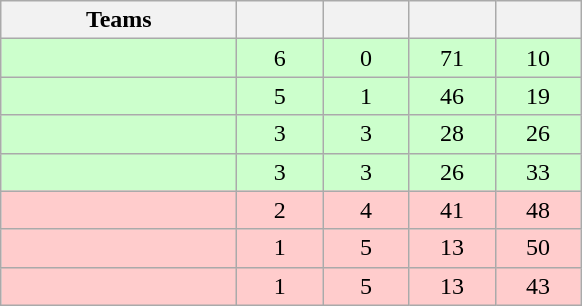<table class="wikitable" style="text-align: center;">
<tr>
<th style="width: 150px;">Teams</th>
<th style="width: 50px;"></th>
<th style="width: 50px;"></th>
<th style="width: 50px;"></th>
<th style="width: 50px;"></th>
</tr>
<tr style="background: #CFC;">
<td style="text-align: left;"></td>
<td>6</td>
<td>0</td>
<td>71</td>
<td>10</td>
</tr>
<tr style="background: #CFC;">
<td style="text-align: left;"></td>
<td>5</td>
<td>1</td>
<td>46</td>
<td>19</td>
</tr>
<tr style="background: #CFC;">
<td style="text-align: left;"></td>
<td>3</td>
<td>3</td>
<td>28</td>
<td>26</td>
</tr>
<tr style="background: #CFC;">
<td style="text-align: left;"></td>
<td>3</td>
<td>3</td>
<td>26</td>
<td>33</td>
</tr>
<tr style="background: #FCC;">
<td style="text-align: left;"></td>
<td>2</td>
<td>4</td>
<td>41</td>
<td>48</td>
</tr>
<tr style="background: #FCC;">
<td style="text-align: left;"></td>
<td>1</td>
<td>5</td>
<td>13</td>
<td>50</td>
</tr>
<tr style="background: #FCC;">
<td style="text-align: left;"></td>
<td>1</td>
<td>5</td>
<td>13</td>
<td>43</td>
</tr>
</table>
